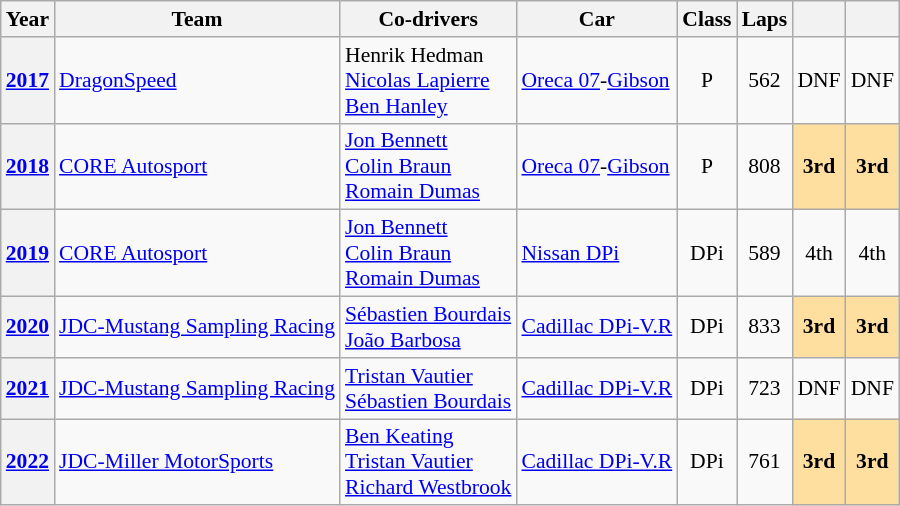<table class="wikitable" style="text-align:center; font-size:90%">
<tr>
<th>Year</th>
<th>Team</th>
<th>Co-drivers</th>
<th>Car</th>
<th>Class</th>
<th>Laps</th>
<th></th>
<th></th>
</tr>
<tr>
<th><a href='#'>2017</a></th>
<td align="left"> <a href='#'>DragonSpeed</a></td>
<td align="left"> Henrik Hedman<br> <a href='#'>Nicolas Lapierre</a><br> <a href='#'>Ben Hanley</a></td>
<td align="left" nowrap><a href='#'>Oreca 07</a>-<a href='#'>Gibson</a></td>
<td>P</td>
<td>562</td>
<td>DNF</td>
<td>DNF</td>
</tr>
<tr>
<th><a href='#'>2018</a></th>
<td align="left"> <a href='#'>CORE Autosport</a></td>
<td align="left"> <a href='#'>Jon Bennett</a><br> <a href='#'>Colin Braun</a><br> <a href='#'>Romain Dumas</a></td>
<td align="left"><a href='#'>Oreca 07</a>-<a href='#'>Gibson</a></td>
<td>P</td>
<td>808</td>
<td style="background:#FFDF9F;"><strong>3rd</strong></td>
<td style="background:#FFDF9F;"><strong>3rd</strong></td>
</tr>
<tr>
<th><a href='#'>2019</a></th>
<td align="left"> <a href='#'>CORE Autosport</a></td>
<td align="left"> <a href='#'>Jon Bennett</a><br> <a href='#'>Colin Braun</a><br> <a href='#'>Romain Dumas</a></td>
<td align="left"><a href='#'>Nissan DPi</a></td>
<td>DPi</td>
<td>589</td>
<td>4th</td>
<td>4th</td>
</tr>
<tr>
<th><a href='#'>2020</a></th>
<td align="left"> <a href='#'>JDC-Mustang Sampling Racing</a></td>
<td align="left"> <a href='#'>Sébastien Bourdais</a><br> <a href='#'>João Barbosa</a></td>
<td align="left"><a href='#'>Cadillac DPi-V.R</a></td>
<td>DPi</td>
<td>833</td>
<td style="background:#FFDF9F;"><strong>3rd</strong></td>
<td style="background:#FFDF9F;"><strong>3rd</strong></td>
</tr>
<tr>
<th><a href='#'>2021</a></th>
<td align="left"> <a href='#'>JDC-Mustang Sampling Racing</a></td>
<td align="left"> <a href='#'>Tristan Vautier</a><br> <a href='#'>Sébastien Bourdais</a></td>
<td align="left"><a href='#'>Cadillac DPi-V.R</a></td>
<td>DPi</td>
<td>723</td>
<td>DNF</td>
<td>DNF</td>
</tr>
<tr>
<th><a href='#'>2022</a></th>
<td align="left" nowrap> <a href='#'>JDC-Miller MotorSports</a></td>
<td align="left" nowrap> <a href='#'>Ben Keating</a><br> <a href='#'>Tristan Vautier</a><br> <a href='#'>Richard Westbrook</a></td>
<td align="left"><a href='#'>Cadillac DPi-V.R</a></td>
<td>DPi</td>
<td>761</td>
<td style="background:#FFDF9F;"><strong>3rd</strong></td>
<td style="background:#FFDF9F;"><strong>3rd</strong></td>
</tr>
</table>
